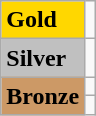<table class="wikitable">
<tr>
<td bgcolor="gold"><strong>Gold</strong></td>
<td></td>
</tr>
<tr>
<td bgcolor="silver"><strong>Silver</strong></td>
<td></td>
</tr>
<tr>
<td rowspan="2" bgcolor="#cc9966"><strong>Bronze</strong></td>
<td></td>
</tr>
<tr>
<td></td>
</tr>
</table>
